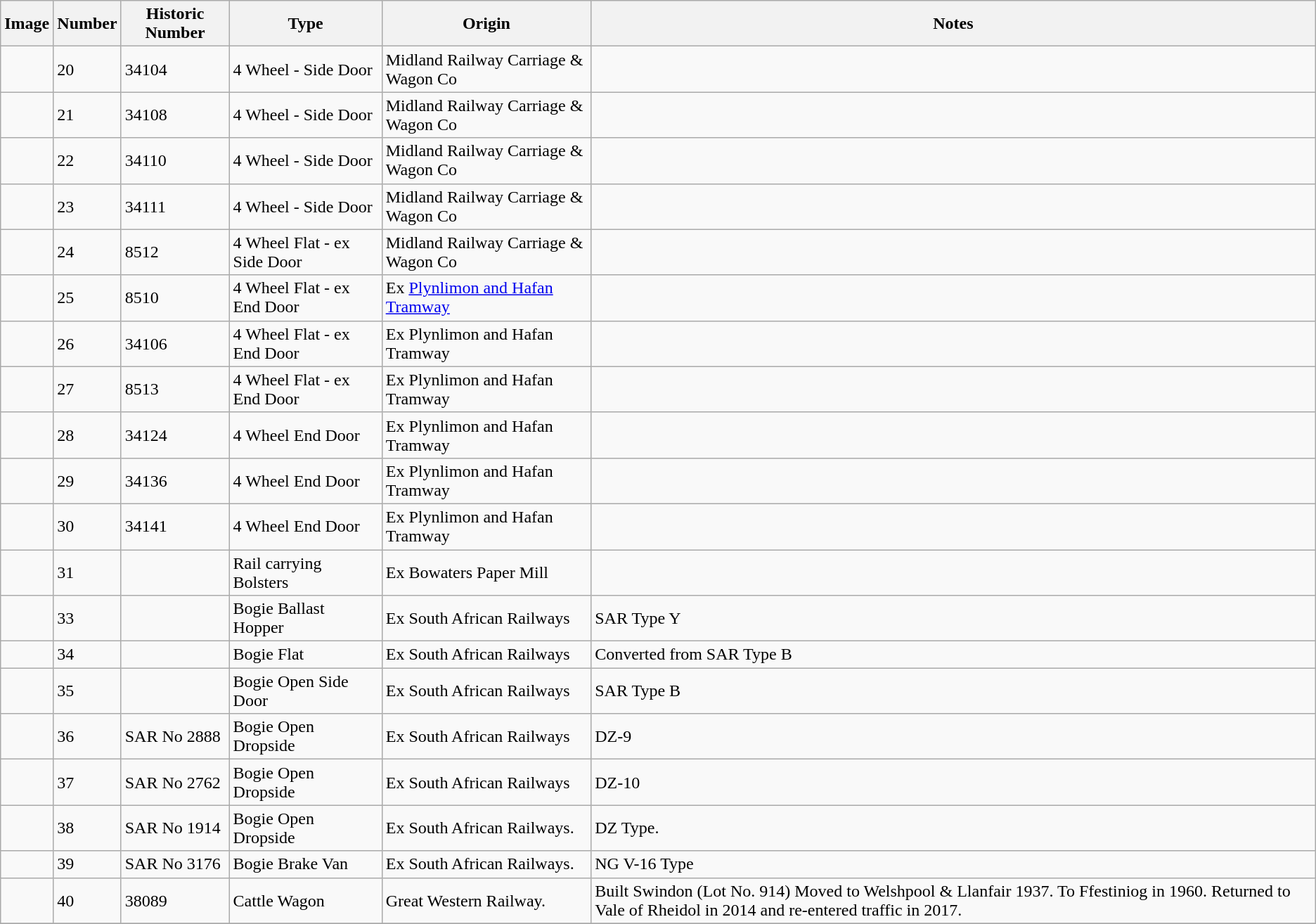<table class="wikitable">
<tr>
<th>Image</th>
<th>Number</th>
<th>Historic Number</th>
<th>Type</th>
<th>Origin</th>
<th>Notes</th>
</tr>
<tr>
<td></td>
<td>20</td>
<td>34104</td>
<td>4 Wheel - Side Door</td>
<td>Midland Railway Carriage & Wagon Co</td>
<td></td>
</tr>
<tr>
<td></td>
<td>21</td>
<td>34108</td>
<td>4 Wheel - Side Door</td>
<td>Midland Railway Carriage & Wagon Co</td>
<td></td>
</tr>
<tr>
<td></td>
<td>22</td>
<td>34110</td>
<td>4 Wheel - Side Door</td>
<td>Midland Railway Carriage & Wagon Co</td>
<td></td>
</tr>
<tr>
<td></td>
<td>23</td>
<td>34111</td>
<td>4 Wheel - Side Door</td>
<td>Midland Railway Carriage & Wagon Co</td>
<td></td>
</tr>
<tr>
<td></td>
<td>24</td>
<td>8512</td>
<td>4 Wheel Flat - ex Side Door</td>
<td>Midland Railway Carriage & Wagon Co</td>
<td></td>
</tr>
<tr>
<td></td>
<td>25</td>
<td>8510</td>
<td>4 Wheel Flat - ex End Door</td>
<td>Ex <a href='#'>Plynlimon and Hafan Tramway</a></td>
<td></td>
</tr>
<tr>
<td></td>
<td>26</td>
<td>34106</td>
<td>4 Wheel Flat - ex End Door</td>
<td>Ex Plynlimon and Hafan Tramway</td>
<td></td>
</tr>
<tr>
<td></td>
<td>27</td>
<td>8513</td>
<td>4 Wheel Flat - ex End Door</td>
<td>Ex Plynlimon and Hafan Tramway</td>
<td></td>
</tr>
<tr>
<td></td>
<td>28</td>
<td>34124</td>
<td>4 Wheel End Door</td>
<td>Ex Plynlimon and Hafan Tramway</td>
<td></td>
</tr>
<tr>
<td></td>
<td>29</td>
<td>34136</td>
<td>4 Wheel End Door</td>
<td>Ex Plynlimon and Hafan Tramway</td>
<td></td>
</tr>
<tr>
<td></td>
<td>30</td>
<td>34141</td>
<td>4 Wheel End Door</td>
<td>Ex Plynlimon and Hafan Tramway </td>
<td></td>
</tr>
<tr>
<td></td>
<td>31</td>
<td></td>
<td>Rail carrying Bolsters</td>
<td>Ex Bowaters Paper Mill</td>
<td></td>
</tr>
<tr>
<td></td>
<td>33</td>
<td></td>
<td>Bogie Ballast Hopper</td>
<td>Ex South African Railways</td>
<td>SAR Type Y </td>
</tr>
<tr>
<td></td>
<td>34</td>
<td></td>
<td>Bogie Flat</td>
<td>Ex South African Railways</td>
<td>Converted from SAR Type B </td>
</tr>
<tr>
<td></td>
<td>35</td>
<td></td>
<td>Bogie Open Side Door</td>
<td>Ex South African Railways</td>
<td>SAR Type B </td>
</tr>
<tr>
<td></td>
<td>36</td>
<td>SAR No 2888</td>
<td>Bogie Open Dropside</td>
<td>Ex South African Railways</td>
<td>DZ-9 </td>
</tr>
<tr>
<td></td>
<td>37</td>
<td>SAR No 2762</td>
<td>Bogie Open Dropside</td>
<td>Ex South African Railways</td>
<td>DZ-10 </td>
</tr>
<tr>
<td></td>
<td>38</td>
<td>SAR No 1914</td>
<td>Bogie Open Dropside</td>
<td>Ex South African Railways.</td>
<td>DZ Type. </td>
</tr>
<tr>
<td></td>
<td>39</td>
<td>SAR No 3176</td>
<td>Bogie Brake Van</td>
<td>Ex South African Railways.</td>
<td>NG V-16 Type </td>
</tr>
<tr>
<td></td>
<td>40</td>
<td>38089</td>
<td>Cattle Wagon</td>
<td>Great Western Railway.</td>
<td>Built Swindon (Lot No. 914) Moved to Welshpool & Llanfair 1937. To Ffestiniog in 1960. Returned to Vale of Rheidol in 2014 and re-entered traffic in 2017. </td>
</tr>
<tr>
</tr>
</table>
